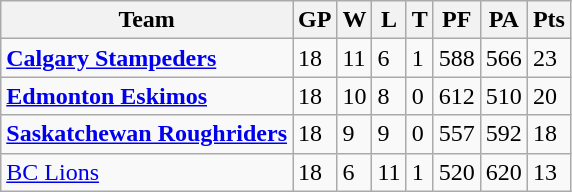<table class="wikitable">
<tr>
<th>Team</th>
<th>GP</th>
<th>W</th>
<th>L</th>
<th>T</th>
<th>PF</th>
<th>PA</th>
<th>Pts</th>
</tr>
<tr>
<td><strong><a href='#'>Calgary Stampeders</a></strong></td>
<td>18</td>
<td>11</td>
<td>6</td>
<td>1</td>
<td>588</td>
<td>566</td>
<td>23</td>
</tr>
<tr>
<td><strong><a href='#'>Edmonton Eskimos</a></strong></td>
<td>18</td>
<td>10</td>
<td>8</td>
<td>0</td>
<td>612</td>
<td>510</td>
<td>20</td>
</tr>
<tr>
<td><strong><a href='#'>Saskatchewan Roughriders</a></strong></td>
<td>18</td>
<td>9</td>
<td>9</td>
<td>0</td>
<td>557</td>
<td>592</td>
<td>18</td>
</tr>
<tr>
<td><a href='#'>BC Lions</a></td>
<td>18</td>
<td>6</td>
<td>11</td>
<td>1</td>
<td>520</td>
<td>620</td>
<td>13</td>
</tr>
</table>
